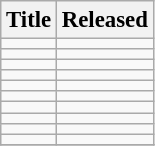<table class="wikitable" style="font-size:95%">
<tr>
<th>Title</th>
<th>Released</th>
</tr>
<tr>
<td></td>
<td></td>
</tr>
<tr>
<td></td>
<td></td>
</tr>
<tr>
<td></td>
<td></td>
</tr>
<tr>
<td></td>
<td></td>
</tr>
<tr>
<td></td>
<td></td>
</tr>
<tr>
<td></td>
<td></td>
</tr>
<tr>
<td></td>
<td></td>
</tr>
<tr>
<td></td>
<td></td>
</tr>
<tr>
<td></td>
<td></td>
</tr>
<tr>
<td></td>
<td></td>
</tr>
<tr>
</tr>
</table>
